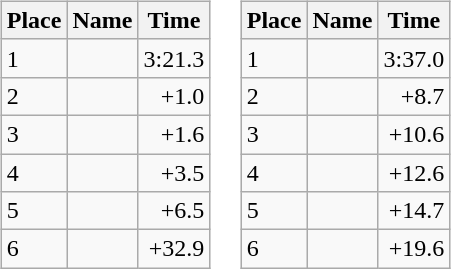<table border="0">
<tr>
<td valign="top"><br><table class="wikitable">
<tr>
<th>Place</th>
<th>Name</th>
<th>Time</th>
</tr>
<tr>
<td>1</td>
<td></td>
<td align="right">3:21.3</td>
</tr>
<tr>
<td>2</td>
<td></td>
<td align="right">+1.0</td>
</tr>
<tr>
<td>3</td>
<td></td>
<td align="right">+1.6</td>
</tr>
<tr>
<td>4</td>
<td></td>
<td align="right">+3.5</td>
</tr>
<tr>
<td>5</td>
<td></td>
<td align="right">+6.5</td>
</tr>
<tr>
<td>6</td>
<td></td>
<td align="right">+32.9</td>
</tr>
</table>
</td>
<td valign="top"><br><table class="wikitable">
<tr>
<th>Place</th>
<th>Name</th>
<th>Time</th>
</tr>
<tr>
<td>1</td>
<td></td>
<td align="right">3:37.0</td>
</tr>
<tr>
<td>2</td>
<td></td>
<td align="right">+8.7</td>
</tr>
<tr>
<td>3</td>
<td></td>
<td align="right">+10.6</td>
</tr>
<tr>
<td>4</td>
<td></td>
<td align="right">+12.6</td>
</tr>
<tr>
<td>5</td>
<td></td>
<td align="right">+14.7</td>
</tr>
<tr>
<td>6</td>
<td></td>
<td align="right">+19.6</td>
</tr>
</table>
</td>
</tr>
</table>
